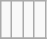<table class="wikitable">
<tr ---->
<td><br></td>
<td><br></td>
<td><br></td>
<td><br></td>
</tr>
<tr --->
</tr>
</table>
